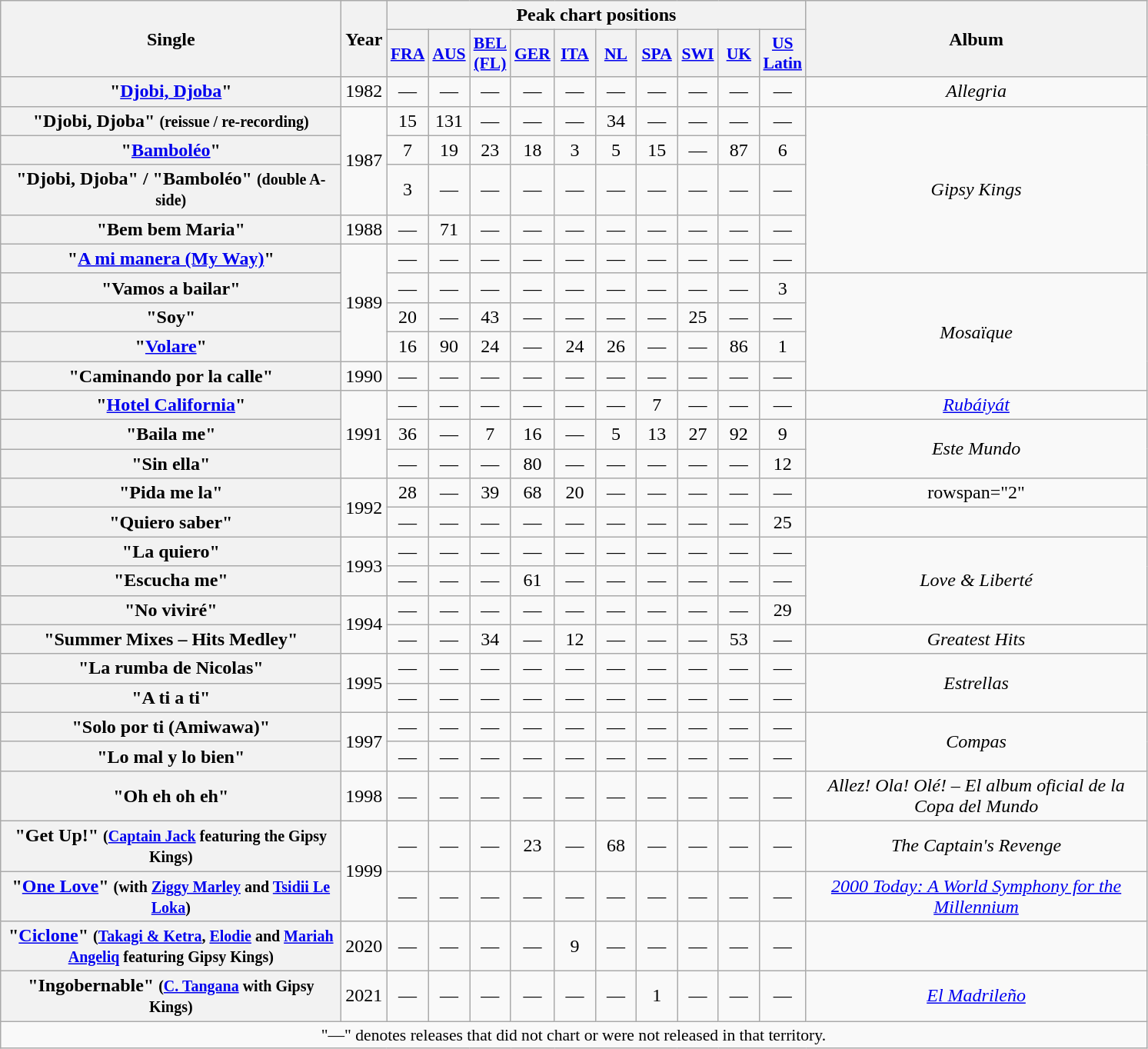<table class="wikitable plainrowheaders" style="text-align:center;">
<tr>
<th rowspan="2" style="width:18em;">Single</th>
<th rowspan="2">Year</th>
<th colspan="10">Peak chart positions</th>
<th rowspan="2" style="width:18em;">Album</th>
</tr>
<tr>
<th scope="col" style="width:2em;font-size:90%;"><a href='#'>FRA</a><br></th>
<th scope="col" style="width:2em;font-size:90%;"><a href='#'>AUS</a><br></th>
<th scope="col" style="width:2em;font-size:90%;"><a href='#'>BEL (FL)</a><br></th>
<th scope="col" style="width:2em;font-size:90%;"><a href='#'>GER</a><br></th>
<th scope="col" style="width:2em;font-size:90%;"><a href='#'>ITA</a><br></th>
<th scope="col" style="width:2em;font-size:90%;"><a href='#'>NL</a><br></th>
<th scope="col" style="width:2em;font-size:90%;"><a href='#'>SPA</a><br></th>
<th scope="col" style="width:2em;font-size:90%;"><a href='#'>SWI</a><br></th>
<th scope="col" style="width:2em;font-size:90%;"><a href='#'>UK</a><br></th>
<th scope="col" style="width:2em;font-size:90%;"><a href='#'>US Latin</a><br></th>
</tr>
<tr>
<th scope="row">"<a href='#'>Djobi, Djoba</a>"</th>
<td>1982</td>
<td>—</td>
<td>—</td>
<td>—</td>
<td>—</td>
<td>—</td>
<td>—</td>
<td>—</td>
<td>—</td>
<td>—</td>
<td>—</td>
<td><em>Allegria</em></td>
</tr>
<tr>
<th scope="row">"Djobi, Djoba" <small>(reissue / re-recording)</small></th>
<td rowspan="3">1987</td>
<td>15</td>
<td>131</td>
<td>—</td>
<td>—</td>
<td>—</td>
<td>34</td>
<td>—</td>
<td>—</td>
<td>—</td>
<td>—</td>
<td rowspan="5"><em>Gipsy Kings</em></td>
</tr>
<tr>
<th scope="row">"<a href='#'>Bamboléo</a>"</th>
<td>7</td>
<td>19</td>
<td>23</td>
<td>18</td>
<td>3</td>
<td>5</td>
<td>15</td>
<td>—</td>
<td>87</td>
<td>6</td>
</tr>
<tr>
<th scope="row">"Djobi, Djoba" / "Bamboléo" <small>(double A-side)</small></th>
<td>3</td>
<td>—</td>
<td>—</td>
<td>—</td>
<td>—</td>
<td>—</td>
<td>—</td>
<td>—</td>
<td>—</td>
<td>—</td>
</tr>
<tr>
<th scope="row">"Bem bem Maria"</th>
<td>1988</td>
<td>—</td>
<td>71</td>
<td>—</td>
<td>—</td>
<td>—</td>
<td>—</td>
<td>—</td>
<td>—</td>
<td>—</td>
<td>—</td>
</tr>
<tr>
<th scope="row">"<a href='#'>A mi manera (My Way)</a>"</th>
<td rowspan="4">1989</td>
<td>—</td>
<td>—</td>
<td>—</td>
<td>—</td>
<td>—</td>
<td>—</td>
<td>—</td>
<td>—</td>
<td>—</td>
<td>—</td>
</tr>
<tr>
<th scope="row">"Vamos a bailar"</th>
<td>—</td>
<td>—</td>
<td>—</td>
<td>—</td>
<td>—</td>
<td>—</td>
<td>—</td>
<td>—</td>
<td>—</td>
<td>3</td>
<td rowspan="4"><em>Mosaïque</em></td>
</tr>
<tr>
<th scope="row">"Soy"</th>
<td>20</td>
<td>—</td>
<td>43</td>
<td>—</td>
<td>—</td>
<td>—</td>
<td>—</td>
<td>25</td>
<td>—</td>
<td>—</td>
</tr>
<tr>
<th scope="row">"<a href='#'>Volare</a>"</th>
<td>16</td>
<td>90</td>
<td>24</td>
<td>—</td>
<td>24</td>
<td>26</td>
<td>—</td>
<td>—</td>
<td>86</td>
<td>1</td>
</tr>
<tr>
<th scope="row">"Caminando por la calle"</th>
<td>1990</td>
<td>—</td>
<td>—</td>
<td>—</td>
<td>—</td>
<td>—</td>
<td>—</td>
<td>—</td>
<td>—</td>
<td>—</td>
<td>—</td>
</tr>
<tr>
<th scope="row">"<a href='#'>Hotel California</a>"</th>
<td rowspan="3">1991</td>
<td>—</td>
<td>—</td>
<td>—</td>
<td>—</td>
<td>—</td>
<td>—</td>
<td>7</td>
<td>—</td>
<td>—</td>
<td>—</td>
<td><em><a href='#'>Rubáiyát</a></em></td>
</tr>
<tr>
<th scope="row">"Baila me"</th>
<td>36</td>
<td>—</td>
<td>7</td>
<td>16</td>
<td>—</td>
<td>5</td>
<td>13</td>
<td>27</td>
<td>92</td>
<td>9</td>
<td rowspan="2"><em>Este Mundo</em></td>
</tr>
<tr>
<th scope="row">"Sin ella"</th>
<td>—</td>
<td>—</td>
<td>—</td>
<td>80</td>
<td>—</td>
<td>—</td>
<td>—</td>
<td>—</td>
<td>—</td>
<td>12</td>
</tr>
<tr>
<th scope="row">"Pida me la"</th>
<td rowspan="2">1992</td>
<td>28</td>
<td>—</td>
<td>39</td>
<td>68</td>
<td>20</td>
<td>—</td>
<td>—</td>
<td>—</td>
<td>—</td>
<td>—</td>
<td>rowspan="2" </td>
</tr>
<tr>
<th scope="row">"Quiero saber"</th>
<td>—</td>
<td>—</td>
<td>—</td>
<td>—</td>
<td>—</td>
<td>—</td>
<td>—</td>
<td>—</td>
<td>—</td>
<td>25</td>
</tr>
<tr>
<th scope="row">"La quiero"</th>
<td rowspan="2">1993</td>
<td>—</td>
<td>—</td>
<td>—</td>
<td>—</td>
<td>—</td>
<td>—</td>
<td>—</td>
<td>—</td>
<td>—</td>
<td>—</td>
<td rowspan="3"><em>Love & Liberté</em></td>
</tr>
<tr>
<th scope="row">"Escucha me"</th>
<td>—</td>
<td>—</td>
<td>—</td>
<td>61</td>
<td>—</td>
<td>—</td>
<td>—</td>
<td>—</td>
<td>—</td>
<td>—</td>
</tr>
<tr>
<th scope="row">"No viviré"</th>
<td rowspan="2">1994</td>
<td>—</td>
<td>—</td>
<td>—</td>
<td>—</td>
<td>—</td>
<td>—</td>
<td>—</td>
<td>—</td>
<td>—</td>
<td>29</td>
</tr>
<tr>
<th scope="row">"Summer Mixes – Hits Medley"</th>
<td>—</td>
<td>—</td>
<td>34</td>
<td>—</td>
<td>12</td>
<td>—</td>
<td>—</td>
<td>—</td>
<td>53</td>
<td>—</td>
<td><em>Greatest Hits</em></td>
</tr>
<tr>
<th scope="row">"La rumba de Nicolas"</th>
<td rowspan="2">1995</td>
<td>—</td>
<td>—</td>
<td>—</td>
<td>—</td>
<td>—</td>
<td>—</td>
<td>—</td>
<td>—</td>
<td>—</td>
<td>—</td>
<td rowspan="2"><em>Estrellas</em></td>
</tr>
<tr>
<th scope="row">"A ti a ti"</th>
<td>—</td>
<td>—</td>
<td>—</td>
<td>—</td>
<td>—</td>
<td>—</td>
<td>—</td>
<td>—</td>
<td>—</td>
<td>—</td>
</tr>
<tr>
<th scope="row">"Solo por ti (Amiwawa)"</th>
<td rowspan="2">1997</td>
<td>—</td>
<td>—</td>
<td>—</td>
<td>—</td>
<td>—</td>
<td>—</td>
<td>—</td>
<td>—</td>
<td>—</td>
<td>—</td>
<td rowspan="2"><em>Compas</em></td>
</tr>
<tr>
<th scope="row">"Lo mal y lo bien"</th>
<td>—</td>
<td>—</td>
<td>—</td>
<td>—</td>
<td>—</td>
<td>—</td>
<td>—</td>
<td>—</td>
<td>—</td>
<td>—</td>
</tr>
<tr>
<th scope="row">"Oh eh oh eh"</th>
<td>1998</td>
<td>—</td>
<td>—</td>
<td>—</td>
<td>—</td>
<td>—</td>
<td>—</td>
<td>—</td>
<td>—</td>
<td>—</td>
<td>—</td>
<td><em>Allez! Ola! Olé! – El album oficial de la Copa del Mundo</em></td>
</tr>
<tr>
<th scope="row">"Get Up!" <small>(<a href='#'>Captain Jack</a> featuring the Gipsy Kings)</small></th>
<td rowspan="2">1999</td>
<td>—</td>
<td>—</td>
<td>—</td>
<td>23</td>
<td>—</td>
<td>68</td>
<td>—</td>
<td>—</td>
<td>—</td>
<td>—</td>
<td><em>The Captain's Revenge</em></td>
</tr>
<tr>
<th scope="row">"<a href='#'>One Love</a>" <small>(with <a href='#'>Ziggy Marley</a> and <a href='#'>Tsidii Le Loka</a>)</small></th>
<td>—</td>
<td>—</td>
<td>—</td>
<td>—</td>
<td>—</td>
<td>—</td>
<td>—</td>
<td>—</td>
<td>—</td>
<td>—</td>
<td><em><a href='#'>2000 Today: A World Symphony for the Millennium</a></em></td>
</tr>
<tr>
<th scope="row">"<a href='#'>Ciclone</a>" <small>(<a href='#'>Takagi & Ketra</a>, <a href='#'>Elodie</a> and <a href='#'>Mariah Angeliq</a> featuring Gipsy Kings)</small></th>
<td>2020</td>
<td>—</td>
<td>—</td>
<td>—</td>
<td>—</td>
<td>9</td>
<td>—</td>
<td>—</td>
<td>—</td>
<td>—</td>
<td>—</td>
<td></td>
</tr>
<tr>
<th scope="row">"Ingobernable" <small>(<a href='#'>C. Tangana</a> with Gipsy Kings)</small></th>
<td>2021</td>
<td>—</td>
<td>—</td>
<td>—</td>
<td>—</td>
<td>—</td>
<td>—</td>
<td>1</td>
<td>—</td>
<td>—</td>
<td>—</td>
<td><em><a href='#'>El Madrileño</a></em></td>
</tr>
<tr>
<td colspan="13" style="font-size:90%">"—" denotes releases that did not chart or were not released in that territory.</td>
</tr>
</table>
